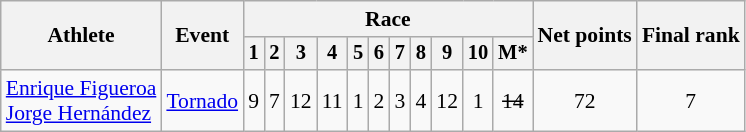<table class="wikitable" style="font-size:90%">
<tr>
<th rowspan=2>Athlete</th>
<th rowspan=2>Event</th>
<th colspan=11>Race</th>
<th rowspan=2>Net points</th>
<th rowspan=2>Final rank</th>
</tr>
<tr style="font-size:95%">
<th>1</th>
<th>2</th>
<th>3</th>
<th>4</th>
<th>5</th>
<th>6</th>
<th>7</th>
<th>8</th>
<th>9</th>
<th>10</th>
<th>M*</th>
</tr>
<tr align=center>
<td align=left><a href='#'>Enrique Figueroa</a><br><a href='#'>Jorge Hernández</a></td>
<td align=left><a href='#'>Tornado</a></td>
<td>9</td>
<td>7</td>
<td>12</td>
<td>11</td>
<td>1</td>
<td>2</td>
<td>3</td>
<td>4</td>
<td>12</td>
<td>1</td>
<td><s>14</s></td>
<td>72</td>
<td>7</td>
</tr>
</table>
